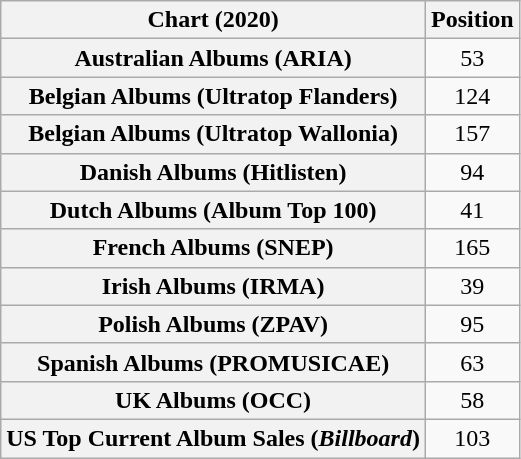<table class="wikitable sortable plainrowheaders" style="text-align:center">
<tr>
<th scope="col">Chart (2020)</th>
<th scope="col">Position</th>
</tr>
<tr>
<th scope="row">Australian Albums (ARIA)</th>
<td>53</td>
</tr>
<tr>
<th scope="row">Belgian Albums (Ultratop Flanders)</th>
<td>124</td>
</tr>
<tr>
<th scope="row">Belgian Albums (Ultratop Wallonia)</th>
<td>157</td>
</tr>
<tr>
<th scope="row">Danish Albums (Hitlisten)</th>
<td>94</td>
</tr>
<tr>
<th scope="row">Dutch Albums (Album Top 100)</th>
<td>41</td>
</tr>
<tr>
<th scope="row">French Albums (SNEP)</th>
<td>165</td>
</tr>
<tr>
<th scope="row">Irish Albums (IRMA)</th>
<td>39</td>
</tr>
<tr>
<th scope="row">Polish Albums (ZPAV)</th>
<td>95</td>
</tr>
<tr>
<th scope="row">Spanish Albums (PROMUSICAE)</th>
<td>63</td>
</tr>
<tr>
<th scope="row">UK Albums (OCC)</th>
<td>58</td>
</tr>
<tr>
<th scope="row">US Top Current Album Sales (<em>Billboard</em>)</th>
<td>103</td>
</tr>
</table>
